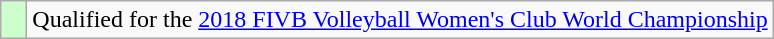<table class="wikitable" style="text-align: left;">
<tr>
<td width=10px bgcolor=#ccffcc></td>
<td>Qualified for the <a href='#'>2018 FIVB Volleyball Women's Club World Championship</a></td>
</tr>
</table>
